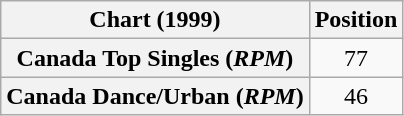<table class="wikitable plainrowheaders" style="text-align:center">
<tr>
<th>Chart (1999)</th>
<th>Position</th>
</tr>
<tr>
<th scope="row">Canada Top Singles (<em>RPM</em>)</th>
<td>77</td>
</tr>
<tr>
<th scope="row">Canada Dance/Urban (<em>RPM</em>)</th>
<td>46</td>
</tr>
</table>
